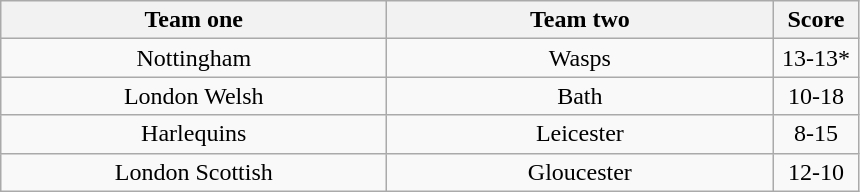<table class="wikitable" style="text-align: center">
<tr>
<th width=250>Team one</th>
<th width=250>Team two</th>
<th width=50>Score</th>
</tr>
<tr>
<td>Nottingham</td>
<td>Wasps</td>
<td>13-13*</td>
</tr>
<tr>
<td>London Welsh</td>
<td>Bath</td>
<td>10-18</td>
</tr>
<tr>
<td>Harlequins</td>
<td>Leicester</td>
<td>8-15</td>
</tr>
<tr>
<td>London Scottish</td>
<td>Gloucester</td>
<td>12-10</td>
</tr>
</table>
